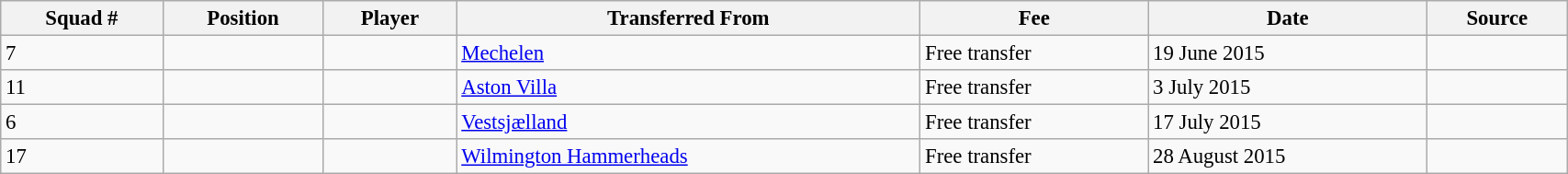<table class="wikitable sortable" style="width:90%; text-align:center; font-size:95%; text-align:left;">
<tr>
<th>Squad #</th>
<th>Position</th>
<th>Player</th>
<th>Transferred From</th>
<th>Fee</th>
<th>Date</th>
<th>Source</th>
</tr>
<tr>
<td>7</td>
<td></td>
<td></td>
<td> <a href='#'>Mechelen</a></td>
<td>Free transfer</td>
<td>19 June 2015</td>
<td></td>
</tr>
<tr>
<td>11</td>
<td></td>
<td></td>
<td> <a href='#'>Aston Villa</a></td>
<td>Free transfer</td>
<td>3 July 2015</td>
<td></td>
</tr>
<tr>
<td>6</td>
<td></td>
<td></td>
<td> <a href='#'>Vestsjælland</a></td>
<td>Free transfer</td>
<td>17 July 2015</td>
<td></td>
</tr>
<tr>
<td>17</td>
<td></td>
<td></td>
<td> <a href='#'>Wilmington Hammerheads</a></td>
<td>Free transfer</td>
<td>28 August 2015</td>
<td></td>
</tr>
</table>
